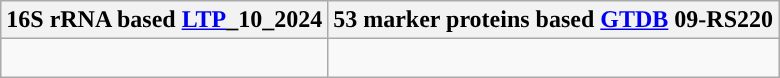<table class="wikitable">
<tr>
<th colspan=1>16S rRNA based <a href='#'>LTP</a>_10_2024</th>
<th colspan=1>53 marker proteins based <a href='#'>GTDB</a> 09-RS220</th>
</tr>
<tr>
<td style="vertical-align:top"><br></td>
<td><br></td>
</tr>
</table>
